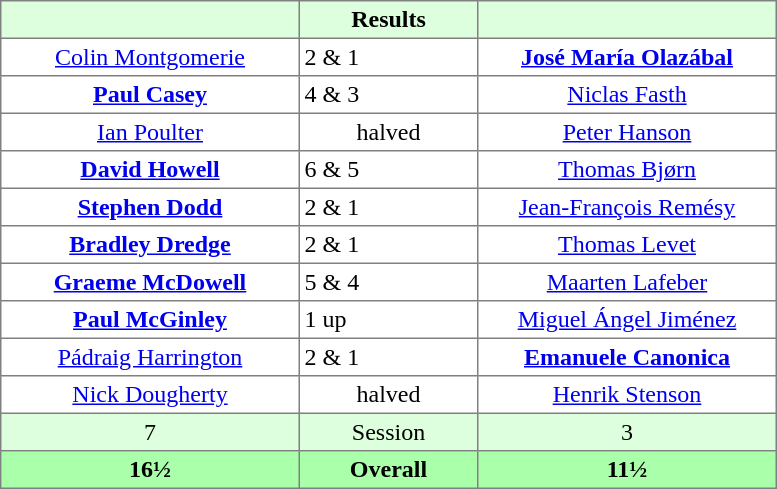<table border="1" cellpadding="3" style="border-collapse:collapse; text-align:center;">
<tr style="background:#ddffdd;">
<th style="width:12em;"> </th>
<th style="width:7em;">Results</th>
<th style="width:12em;"></th>
</tr>
<tr>
<td><a href='#'>Colin Montgomerie</a></td>
<td align=left> 2 & 1</td>
<td><strong><a href='#'>José María Olazábal</a></strong></td>
</tr>
<tr>
<td><strong><a href='#'>Paul Casey</a></strong></td>
<td align=left> 4 & 3</td>
<td><a href='#'>Niclas Fasth</a></td>
</tr>
<tr>
<td><a href='#'>Ian Poulter</a></td>
<td>halved</td>
<td><a href='#'>Peter Hanson</a></td>
</tr>
<tr>
<td><strong><a href='#'>David Howell</a></strong></td>
<td align=left> 6 & 5</td>
<td><a href='#'>Thomas Bjørn</a></td>
</tr>
<tr>
<td><strong><a href='#'>Stephen Dodd</a></strong></td>
<td align=left> 2 & 1</td>
<td><a href='#'>Jean-François Remésy</a></td>
</tr>
<tr>
<td><strong><a href='#'>Bradley Dredge</a></strong></td>
<td align=left> 2 & 1</td>
<td><a href='#'>Thomas Levet</a></td>
</tr>
<tr>
<td><strong><a href='#'>Graeme McDowell</a></strong></td>
<td align=left> 5 & 4</td>
<td><a href='#'>Maarten Lafeber</a></td>
</tr>
<tr>
<td><strong><a href='#'>Paul McGinley</a></strong></td>
<td align=left> 1 up</td>
<td><a href='#'>Miguel Ángel Jiménez</a></td>
</tr>
<tr>
<td><a href='#'>Pádraig Harrington</a></td>
<td align=left> 2 & 1</td>
<td><strong><a href='#'>Emanuele Canonica</a></strong></td>
</tr>
<tr>
<td><a href='#'>Nick Dougherty</a></td>
<td>halved</td>
<td><a href='#'>Henrik Stenson</a></td>
</tr>
<tr style="background:#ddffdd;">
<td>7</td>
<td>Session</td>
<td>3</td>
</tr>
<tr style="background:#aaffaa;">
<th>16½</th>
<th>Overall</th>
<th>11½</th>
</tr>
</table>
